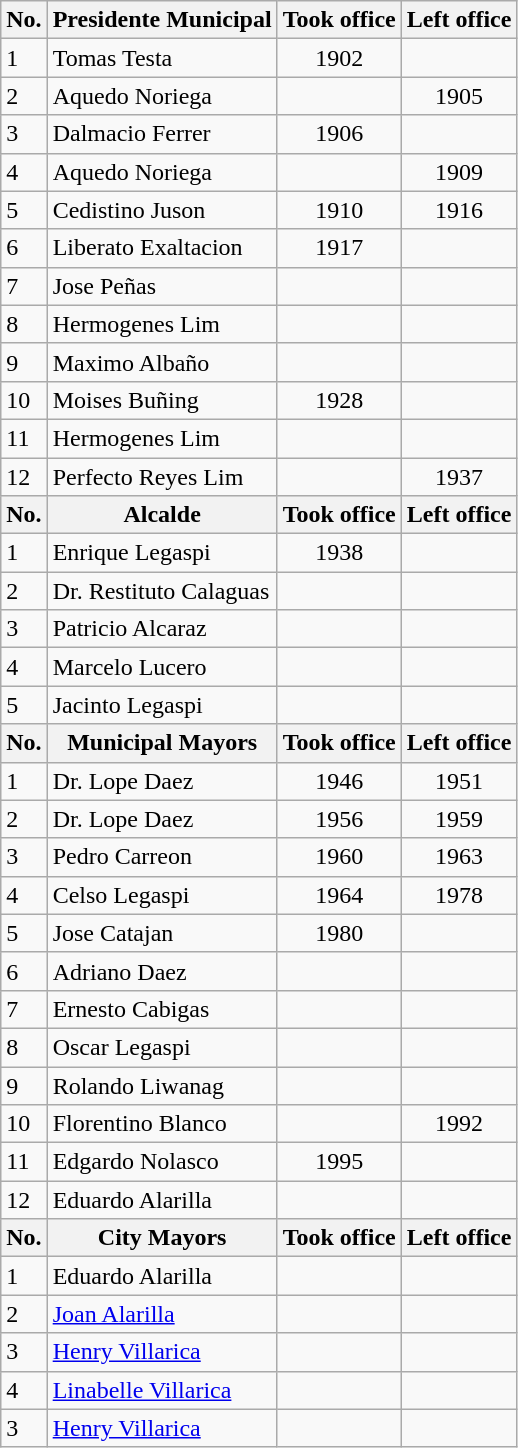<table class="wikitable" style="float:center; ">
<tr>
<th>No.</th>
<th>Presidente Municipal</th>
<th style="text-align:center;">Took office</th>
<th>Left office</th>
</tr>
<tr>
<td>1</td>
<td>Tomas Testa</td>
<td style="text-align:center">1902</td>
<td style="text-align:center"></td>
</tr>
<tr>
<td>2</td>
<td>Aquedo Noriega</td>
<td style="text-align:center"></td>
<td style="text-align:center">1905</td>
</tr>
<tr>
<td>3</td>
<td>Dalmacio Ferrer</td>
<td style="text-align:center">1906</td>
<td style="text-align:center"></td>
</tr>
<tr>
<td>4</td>
<td>Aquedo Noriega</td>
<td style="text-align:center"></td>
<td style="text-align:center">1909</td>
</tr>
<tr>
<td>5</td>
<td>Cedistino Juson</td>
<td style="text-align:center">1910</td>
<td style="text-align:center">1916</td>
</tr>
<tr>
<td>6</td>
<td>Liberato Exaltacion</td>
<td style="text-align:center">1917</td>
<td style="text-align:center"></td>
</tr>
<tr>
<td>7</td>
<td>Jose Peñas</td>
<td style="text-align:center"></td>
<td style="text-align:center"></td>
</tr>
<tr>
<td>8</td>
<td>Hermogenes Lim</td>
<td style="text-align:center"></td>
<td style="text-align:center"></td>
</tr>
<tr>
<td>9</td>
<td>Maximo Albaño</td>
<td style="text-align:center"></td>
<td style="text-align:center"></td>
</tr>
<tr>
<td>10</td>
<td>Moises Buñing</td>
<td style="text-align:center">1928</td>
<td style="text-align:center"></td>
</tr>
<tr>
<td>11</td>
<td>Hermogenes Lim</td>
<td style="text-align:center"></td>
<td style="text-align:center"></td>
</tr>
<tr>
<td>12</td>
<td>Perfecto Reyes Lim</td>
<td style="text-align:center"></td>
<td style="text-align:center">1937</td>
</tr>
<tr>
<th>No.</th>
<th>Alcalde</th>
<th style="text-align:center;">Took office</th>
<th>Left office</th>
</tr>
<tr>
<td>1</td>
<td>Enrique Legaspi</td>
<td style="text-align:center">1938</td>
<td style="text-align:center"></td>
</tr>
<tr>
<td>2</td>
<td>Dr. Restituto Calaguas</td>
<td style="text-align:center"></td>
<td style="text-align:center"></td>
</tr>
<tr>
<td>3</td>
<td>Patricio Alcaraz</td>
<td style="text-align:center"></td>
<td style="text-align:center"></td>
</tr>
<tr>
<td>4</td>
<td>Marcelo Lucero</td>
<td style="text-align:center"></td>
<td style="text-align:center"></td>
</tr>
<tr>
<td>5</td>
<td>Jacinto Legaspi</td>
<td style="text-align:center"></td>
<td style="text-align:center"></td>
</tr>
<tr>
<th>No.</th>
<th>Municipal Mayors</th>
<th style="text-align:center;">Took office</th>
<th>Left office</th>
</tr>
<tr>
<td>1</td>
<td>Dr. Lope Daez</td>
<td style="text-align:center">1946</td>
<td style="text-align:center">1951</td>
</tr>
<tr>
<td>2</td>
<td>Dr. Lope Daez</td>
<td style="text-align:center">1956</td>
<td style="text-align:center">1959</td>
</tr>
<tr>
<td>3</td>
<td>Pedro Carreon</td>
<td style="text-align:center">1960</td>
<td style="text-align:center">1963</td>
</tr>
<tr>
<td>4</td>
<td>Celso Legaspi</td>
<td style="text-align:center">1964</td>
<td style="text-align:center">1978</td>
</tr>
<tr>
<td>5</td>
<td>Jose Catajan</td>
<td style="text-align:center">1980</td>
<td style="text-align:center"></td>
</tr>
<tr>
<td>6</td>
<td>Adriano Daez</td>
<td style="text-align:center"></td>
<td style="text-align:center"></td>
</tr>
<tr>
<td>7</td>
<td>Ernesto Cabigas</td>
<td style="text-align:center"></td>
<td style="text-align:center"></td>
</tr>
<tr>
<td>8</td>
<td>Oscar Legaspi</td>
<td style="text-align:center"></td>
<td style="text-align:center"></td>
</tr>
<tr>
<td>9</td>
<td>Rolando Liwanag</td>
<td style="text-align:center"></td>
<td style="text-align:center"></td>
</tr>
<tr>
<td>10</td>
<td>Florentino Blanco</td>
<td style="text-align:center"></td>
<td style="text-align:center">1992</td>
</tr>
<tr>
<td>11</td>
<td>Edgardo Nolasco</td>
<td style="text-align:center">1995</td>
<td style="text-align:center"></td>
</tr>
<tr>
<td>12</td>
<td>Eduardo Alarilla</td>
<td style="text-align:center"></td>
<td style="text-align:center"></td>
</tr>
<tr>
<th>No.</th>
<th>City Mayors</th>
<th style="text-align:center;">Took office</th>
<th>Left office</th>
</tr>
<tr>
<td>1</td>
<td>Eduardo Alarilla</td>
<td style="text-align:center"></td>
<td style="text-align:center"></td>
</tr>
<tr>
<td>2</td>
<td><a href='#'>Joan Alarilla</a></td>
<td style="text-align:center"></td>
<td style="text-align:center"></td>
</tr>
<tr>
<td>3</td>
<td><a href='#'>Henry Villarica</a></td>
<td style="text-align:center"></td>
<td style="text-align:center"></td>
</tr>
<tr>
<td>4</td>
<td><a href='#'>Linabelle Villarica</a></td>
<td style="text-align:center"></td>
<td style="text-align:center"></td>
</tr>
<tr>
<td>3</td>
<td><a href='#'>Henry Villarica</a></td>
<td style="text-align:center"></td>
<td style="text-align:center"></td>
</tr>
</table>
